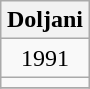<table class="wikitable" style="margin: 0.5em auto; text-align: center;">
<tr>
<th colspan="1">Doljani</th>
</tr>
<tr>
<td>1991</td>
</tr>
<tr>
<td></td>
</tr>
<tr>
</tr>
</table>
